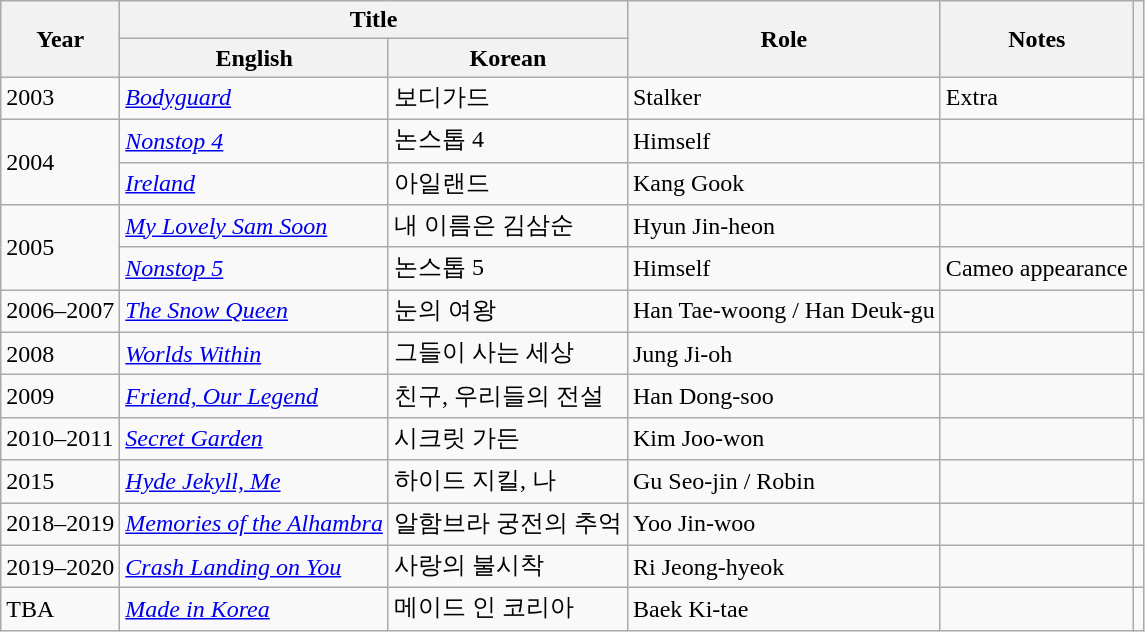<table class="wikitable sortable rowspan">
<tr>
<th rowspan="2">Year</th>
<th colspan="2">Title</th>
<th rowspan="2">Role</th>
<th rowspan="2" class="unsortable">Notes</th>
<th rowspan="2" class="unsortable"></th>
</tr>
<tr>
<th>English</th>
<th>Korean</th>
</tr>
<tr>
<td>2003</td>
<td><em><a href='#'>Bodyguard</a></em></td>
<td>보디가드</td>
<td>Stalker</td>
<td>Extra</td>
<td></td>
</tr>
<tr>
<td rowspan="2">2004</td>
<td><em><a href='#'>Nonstop 4</a></em></td>
<td>논스톱 4</td>
<td>Himself</td>
<td></td>
<td></td>
</tr>
<tr>
<td><em><a href='#'>Ireland</a></em></td>
<td>아일랜드</td>
<td>Kang Gook</td>
<td></td>
<td></td>
</tr>
<tr>
<td rowspan="2">2005</td>
<td><em><a href='#'>My Lovely Sam Soon</a></em></td>
<td>내 이름은 김삼순</td>
<td>Hyun Jin-heon</td>
<td></td>
<td></td>
</tr>
<tr>
<td><em><a href='#'>Nonstop 5</a></em></td>
<td>논스톱 5</td>
<td>Himself</td>
<td>Cameo appearance</td>
<td></td>
</tr>
<tr>
<td>2006–2007</td>
<td><em><a href='#'>The Snow Queen</a></em></td>
<td>눈의 여왕</td>
<td>Han Tae-woong / Han Deuk-gu</td>
<td></td>
<td></td>
</tr>
<tr>
<td>2008</td>
<td><em><a href='#'>Worlds Within</a></em></td>
<td>그들이 사는 세상</td>
<td>Jung Ji-oh</td>
<td></td>
<td></td>
</tr>
<tr>
<td>2009</td>
<td><em><a href='#'>Friend, Our Legend</a></em></td>
<td>친구, 우리들의 전설</td>
<td>Han Dong-soo</td>
<td></td>
<td></td>
</tr>
<tr>
<td>2010–2011</td>
<td><em><a href='#'>Secret Garden</a></em></td>
<td>시크릿 가든</td>
<td>Kim Joo-won</td>
<td></td>
<td></td>
</tr>
<tr>
<td>2015</td>
<td><em><a href='#'>Hyde Jekyll, Me</a></em></td>
<td>하이드 지킬, 나</td>
<td>Gu Seo-jin / Robin</td>
<td></td>
<td></td>
</tr>
<tr>
<td>2018–2019</td>
<td><em><a href='#'>Memories of the Alhambra</a></em></td>
<td>알함브라 궁전의 추억</td>
<td>Yoo Jin-woo</td>
<td></td>
<td></td>
</tr>
<tr>
<td>2019–2020</td>
<td><em><a href='#'>Crash Landing on You</a></em></td>
<td>사랑의 불시착</td>
<td>Ri Jeong-hyeok</td>
<td></td>
<td></td>
</tr>
<tr>
<td>TBA</td>
<td><em><a href='#'>Made in Korea</a></em></td>
<td>메이드 인 코리아</td>
<td>Baek Ki-tae</td>
<td></td>
<td></td>
</tr>
</table>
